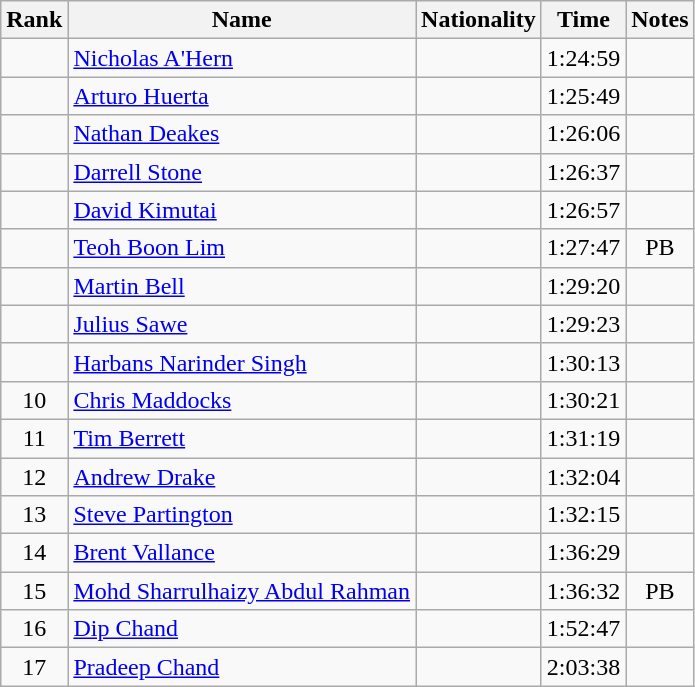<table class="wikitable sortable" style="text-align:center">
<tr>
<th>Rank</th>
<th>Name</th>
<th>Nationality</th>
<th>Time</th>
<th>Notes</th>
</tr>
<tr>
<td></td>
<td align=left><a href='#'>Nicholas A'Hern</a></td>
<td align=left></td>
<td>1:24:59</td>
<td></td>
</tr>
<tr>
<td></td>
<td align=left><a href='#'>Arturo Huerta</a></td>
<td align=left></td>
<td>1:25:49</td>
<td></td>
</tr>
<tr>
<td></td>
<td align=left><a href='#'>Nathan Deakes</a></td>
<td align=left></td>
<td>1:26:06</td>
<td></td>
</tr>
<tr>
<td></td>
<td align=left><a href='#'>Darrell Stone</a></td>
<td align=left></td>
<td>1:26:37</td>
<td></td>
</tr>
<tr>
<td></td>
<td align=left><a href='#'>David Kimutai</a></td>
<td align=left></td>
<td>1:26:57</td>
<td></td>
</tr>
<tr>
<td></td>
<td align=left><a href='#'>Teoh Boon Lim</a></td>
<td align=left></td>
<td>1:27:47</td>
<td>PB</td>
</tr>
<tr>
<td></td>
<td align=left><a href='#'>Martin Bell</a></td>
<td align=left></td>
<td>1:29:20</td>
<td></td>
</tr>
<tr>
<td></td>
<td align=left><a href='#'>Julius Sawe</a></td>
<td align=left></td>
<td>1:29:23</td>
<td></td>
</tr>
<tr>
<td></td>
<td align=left><a href='#'>Harbans Narinder Singh</a></td>
<td align=left></td>
<td>1:30:13</td>
<td></td>
</tr>
<tr>
<td>10</td>
<td align=left><a href='#'>Chris Maddocks</a></td>
<td align=left></td>
<td>1:30:21</td>
<td></td>
</tr>
<tr>
<td>11</td>
<td align=left><a href='#'>Tim Berrett</a></td>
<td align=left></td>
<td>1:31:19</td>
<td></td>
</tr>
<tr>
<td>12</td>
<td align=left><a href='#'>Andrew Drake</a></td>
<td align=left></td>
<td>1:32:04</td>
<td></td>
</tr>
<tr>
<td>13</td>
<td align=left><a href='#'>Steve Partington</a></td>
<td align=left></td>
<td>1:32:15</td>
<td></td>
</tr>
<tr>
<td>14</td>
<td align=left><a href='#'>Brent Vallance</a></td>
<td align=left></td>
<td>1:36:29</td>
<td></td>
</tr>
<tr>
<td>15</td>
<td align=left><a href='#'>Mohd Sharrulhaizy Abdul Rahman</a></td>
<td align=left></td>
<td>1:36:32</td>
<td>PB</td>
</tr>
<tr>
<td>16</td>
<td align=left><a href='#'>Dip Chand</a></td>
<td align=left></td>
<td>1:52:47</td>
<td></td>
</tr>
<tr>
<td>17</td>
<td align=left><a href='#'>Pradeep Chand</a></td>
<td align=left></td>
<td>2:03:38</td>
<td></td>
</tr>
</table>
